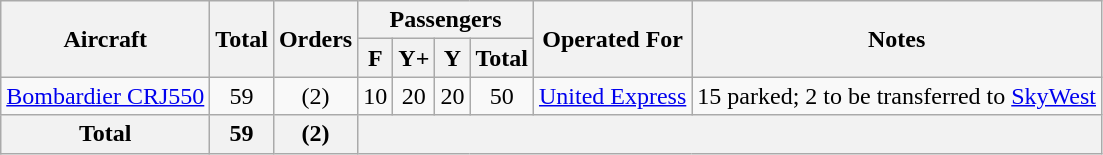<table class="wikitable" style="border-collapse:collapse;text-align:center;">
<tr>
<th rowspan=2>Aircraft</th>
<th rowspan=2>Total</th>
<th rowspan=2>Orders</th>
<th colspan=4>Passengers</th>
<th rowspan=2>Operated For</th>
<th rowspan=2>Notes</th>
</tr>
<tr>
<th><abbr>F</abbr></th>
<th><abbr>Y+</abbr></th>
<th><abbr>Y</abbr></th>
<th>Total</th>
</tr>
<tr>
<td><a href='#'>Bombardier CRJ550</a></td>
<td>59</td>
<td>(2)</td>
<td>10</td>
<td>20</td>
<td>20</td>
<td>50</td>
<td><a href='#'>United Express</a></td>
<td>15 parked; 2 to be transferred to <a href='#'>SkyWest</a></td>
</tr>
<tr>
<th>Total</th>
<th>59</th>
<th>(2)</th>
<th colspan="6"> </th>
</tr>
</table>
